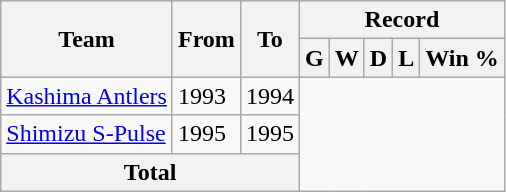<table class="wikitable" style="text-align: center">
<tr>
<th rowspan="2">Team</th>
<th rowspan="2">From</th>
<th rowspan="2">To</th>
<th colspan="5">Record</th>
</tr>
<tr>
<th>G</th>
<th>W</th>
<th>D</th>
<th>L</th>
<th>Win %</th>
</tr>
<tr>
<td align="left"><a href='#'>Kashima Antlers</a></td>
<td align="left">1993</td>
<td align="left">1994<br></td>
</tr>
<tr>
<td align="left"><a href='#'>Shimizu S-Pulse</a></td>
<td align="left">1995</td>
<td align="left">1995<br></td>
</tr>
<tr>
<th colspan="3">Total<br></th>
</tr>
</table>
